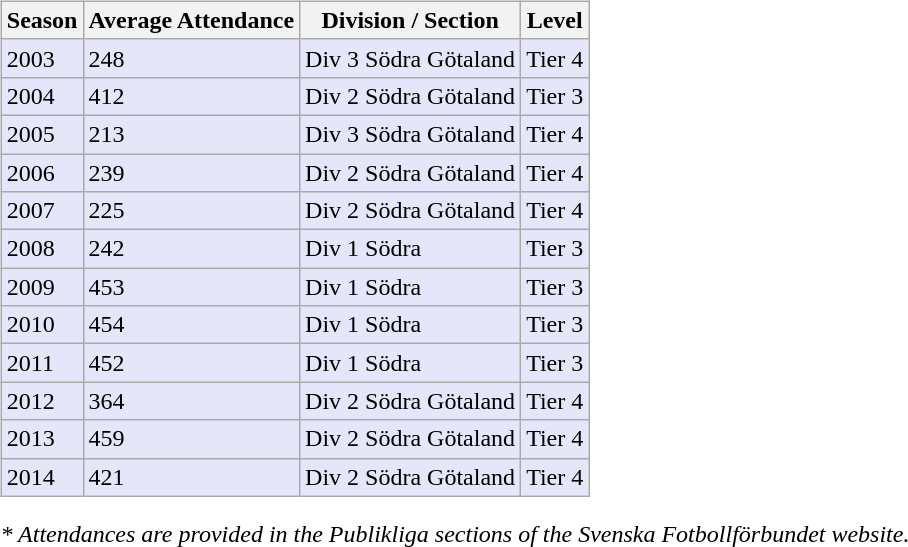<table>
<tr>
<td valign="top" width=0%><br><table class="wikitable">
<tr style="background:#f0f6fa;">
<th><strong>Season</strong></th>
<th><strong>Average Attendance</strong></th>
<th><strong>Division / Section</strong></th>
<th><strong>Level</strong></th>
</tr>
<tr>
<td style="background:#E6E6FA;">2003</td>
<td style="background:#E6E6FA;">248</td>
<td style="background:#E6E6FA;">Div 3 Södra Götaland</td>
<td style="background:#E6E6FA;">Tier 4</td>
</tr>
<tr>
<td style="background:#E6E6FA;">2004</td>
<td style="background:#E6E6FA;">412</td>
<td style="background:#E6E6FA;">Div 2 Södra Götaland</td>
<td style="background:#E6E6FA;">Tier 3</td>
</tr>
<tr>
<td style="background:#E6E6FA;">2005</td>
<td style="background:#E6E6FA;">213</td>
<td style="background:#E6E6FA;">Div 3 Södra Götaland</td>
<td style="background:#E6E6FA;">Tier 4</td>
</tr>
<tr>
<td style="background:#E6E6FA;">2006</td>
<td style="background:#E6E6FA;">239</td>
<td style="background:#E6E6FA;">Div 2 Södra Götaland</td>
<td style="background:#E6E6FA;">Tier 4</td>
</tr>
<tr>
<td style="background:#E6E6FA;">2007</td>
<td style="background:#E6E6FA;">225</td>
<td style="background:#E6E6FA;">Div 2 Södra Götaland</td>
<td style="background:#E6E6FA;">Tier 4</td>
</tr>
<tr>
<td style="background:#E6E6FA;">2008</td>
<td style="background:#E6E6FA;">242</td>
<td style="background:#E6E6FA;">Div 1 Södra</td>
<td style="background:#E6E6FA;">Tier 3</td>
</tr>
<tr>
<td style="background:#E6E6FA;">2009</td>
<td style="background:#E6E6FA;">453</td>
<td style="background:#E6E6FA;">Div 1 Södra</td>
<td style="background:#E6E6FA;">Tier 3</td>
</tr>
<tr>
<td style="background:#E6E6FA;">2010</td>
<td style="background:#E6E6FA;">454</td>
<td style="background:#E6E6FA;">Div 1 Södra</td>
<td style="background:#E6E6FA;">Tier 3</td>
</tr>
<tr>
<td style="background:#E6E6FA;">2011</td>
<td style="background:#E6E6FA;">452</td>
<td style="background:#E6E6FA;">Div 1 Södra</td>
<td style="background:#E6E6FA;">Tier 3</td>
</tr>
<tr>
<td style="background:#E6E6FA;">2012</td>
<td style="background:#E6E6FA;">364</td>
<td style="background:#E6E6FA;">Div 2 Södra Götaland</td>
<td style="background:#E6E6FA;">Tier 4</td>
</tr>
<tr>
<td style="background:#E6E6FA;">2013</td>
<td style="background:#E6E6FA;">459</td>
<td style="background:#E6E6FA;">Div 2 Södra Götaland</td>
<td style="background:#E6E6FA;">Tier 4</td>
</tr>
<tr>
<td style="background:#E6E6FA;">2014</td>
<td style="background:#E6E6FA;">421</td>
<td style="background:#E6E6FA;">Div 2 Södra Götaland</td>
<td style="background:#E6E6FA;">Tier 4</td>
</tr>
</table>
<em>* Attendances are provided in the Publikliga sections of the Svenska Fotbollförbundet website.</em></td>
</tr>
</table>
